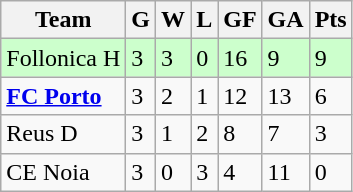<table class="wikitable">
<tr>
<th>Team</th>
<th>G</th>
<th>W</th>
<th>L</th>
<th>GF</th>
<th>GA</th>
<th>Pts</th>
</tr>
<tr style="background:#ccffcc;">
<td> Follonica H</td>
<td>3</td>
<td>3</td>
<td>0</td>
<td>16</td>
<td>9</td>
<td>9</td>
</tr>
<tr>
<td> <strong><a href='#'>FC Porto</a></strong></td>
<td>3</td>
<td>2</td>
<td>1</td>
<td>12</td>
<td>13</td>
<td>6</td>
</tr>
<tr>
<td> Reus D</td>
<td>3</td>
<td>1</td>
<td>2</td>
<td>8</td>
<td>7</td>
<td>3</td>
</tr>
<tr>
<td> CE Noia</td>
<td>3</td>
<td>0</td>
<td>3</td>
<td>4</td>
<td>11</td>
<td>0</td>
</tr>
</table>
